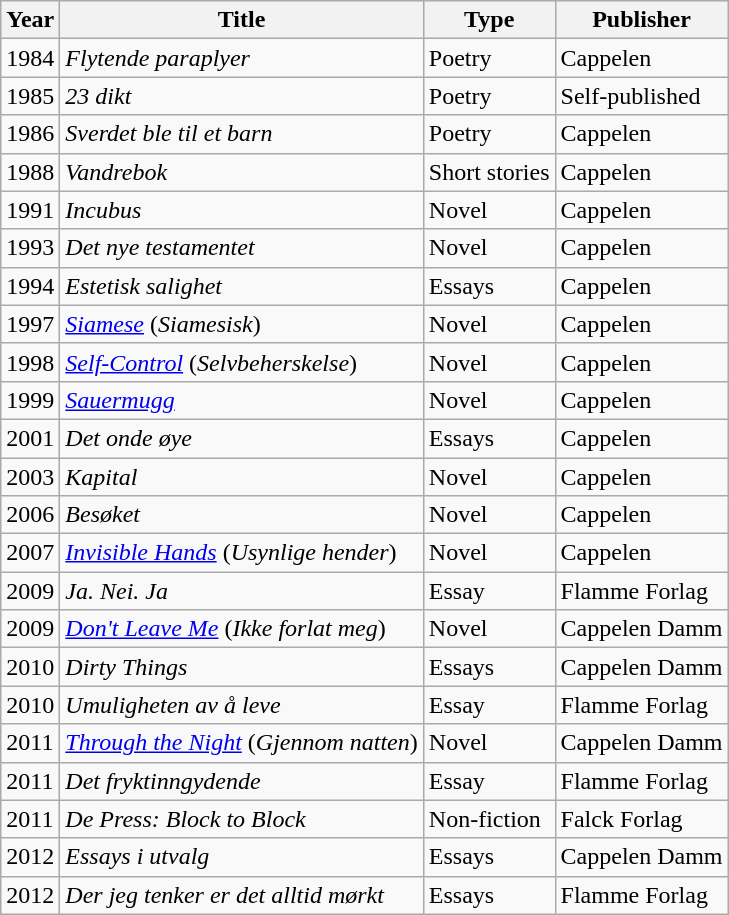<table class="wikitable sortable">
<tr>
<th>Year</th>
<th>Title</th>
<th>Type</th>
<th>Publisher</th>
</tr>
<tr>
<td>1984</td>
<td><em>Flytende paraplyer</em></td>
<td>Poetry</td>
<td>Cappelen</td>
</tr>
<tr>
<td>1985</td>
<td><em>23 dikt</em></td>
<td>Poetry</td>
<td>Self-published</td>
</tr>
<tr>
<td>1986</td>
<td><em>Sverdet ble til et barn</em></td>
<td>Poetry</td>
<td>Cappelen</td>
</tr>
<tr>
<td>1988</td>
<td><em>Vandrebok</em></td>
<td>Short stories</td>
<td>Cappelen</td>
</tr>
<tr>
<td>1991</td>
<td><em>Incubus</em></td>
<td>Novel</td>
<td>Cappelen</td>
</tr>
<tr>
<td>1993</td>
<td><em>Det nye testamentet</em></td>
<td>Novel</td>
<td>Cappelen</td>
</tr>
<tr>
<td>1994</td>
<td><em>Estetisk salighet</em></td>
<td>Essays</td>
<td>Cappelen</td>
</tr>
<tr>
<td>1997</td>
<td><em><a href='#'>Siamese</a></em> (<em>Siamesisk</em>)</td>
<td>Novel</td>
<td>Cappelen</td>
</tr>
<tr>
<td>1998</td>
<td><em><a href='#'>Self-Control</a></em> (<em>Selvbeherskelse</em>)</td>
<td>Novel</td>
<td>Cappelen</td>
</tr>
<tr>
<td>1999</td>
<td><em><a href='#'>Sauermugg</a></em></td>
<td>Novel</td>
<td>Cappelen</td>
</tr>
<tr>
<td>2001</td>
<td><em>Det onde øye</em></td>
<td>Essays</td>
<td>Cappelen</td>
</tr>
<tr>
<td>2003</td>
<td><em>Kapital</em></td>
<td>Novel</td>
<td>Cappelen</td>
</tr>
<tr>
<td>2006</td>
<td><em>Besøket</em></td>
<td>Novel</td>
<td>Cappelen</td>
</tr>
<tr>
<td>2007</td>
<td><em><a href='#'>Invisible Hands</a></em> (<em>Usynlige hender</em>)</td>
<td>Novel</td>
<td>Cappelen</td>
</tr>
<tr>
<td>2009</td>
<td><em>Ja. Nei. Ja</em></td>
<td>Essay</td>
<td>Flamme Forlag</td>
</tr>
<tr>
<td>2009</td>
<td><em><a href='#'>Don't Leave Me</a></em> (<em>Ikke forlat meg</em>)</td>
<td>Novel</td>
<td>Cappelen Damm</td>
</tr>
<tr>
<td>2010</td>
<td><em>Dirty Things</em></td>
<td>Essays</td>
<td>Cappelen Damm</td>
</tr>
<tr>
<td>2010</td>
<td><em>Umuligheten av å leve</em></td>
<td>Essay</td>
<td>Flamme Forlag</td>
</tr>
<tr>
<td>2011</td>
<td><em><a href='#'>Through the Night</a></em> (<em>Gjennom natten</em>)</td>
<td>Novel</td>
<td>Cappelen Damm</td>
</tr>
<tr>
<td>2011</td>
<td><em>Det fryktinngydende</em></td>
<td>Essay</td>
<td>Flamme Forlag</td>
</tr>
<tr>
<td>2011</td>
<td><em>De Press: Block to Block</em></td>
<td>Non-fiction</td>
<td>Falck Forlag</td>
</tr>
<tr>
<td>2012</td>
<td><em>Essays i utvalg</em></td>
<td>Essays</td>
<td>Cappelen Damm</td>
</tr>
<tr>
<td>2012</td>
<td><em>Der jeg tenker er det alltid mørkt</em></td>
<td>Essays</td>
<td>Flamme Forlag</td>
</tr>
</table>
